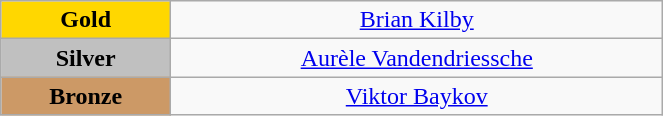<table class="wikitable" style="text-align:center; " width="35%">
<tr>
<td bgcolor="gold"><strong>Gold</strong></td>
<td><a href='#'>Brian Kilby</a><br>  <small><em></em></small></td>
</tr>
<tr>
<td bgcolor="silver"><strong>Silver</strong></td>
<td><a href='#'>Aurèle Vandendriessche</a><br>  <small><em></em></small></td>
</tr>
<tr>
<td bgcolor="CC9966"><strong>Bronze</strong></td>
<td><a href='#'>Viktor Baykov</a><br>  <small><em></em></small></td>
</tr>
</table>
